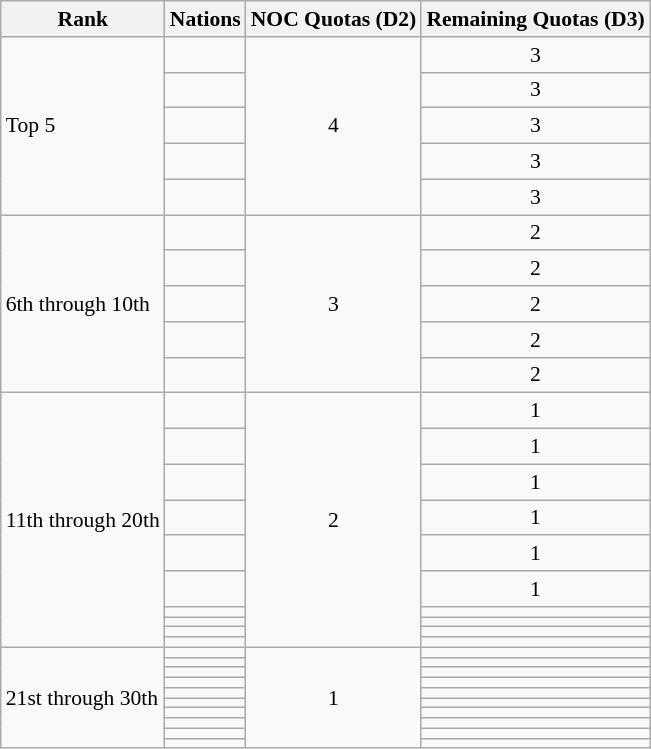<table class="wikitable sortable" style="font-size:90%;">
<tr>
<th>Rank</th>
<th>Nations</th>
<th>NOC Quotas (D2)</th>
<th>Remaining Quotas (D3)</th>
</tr>
<tr>
<td rowspan=5>Top 5</td>
<td></td>
<td rowspan=5 style="text-align:center">4</td>
<td style="text-align:center">3</td>
</tr>
<tr>
<td></td>
<td style="text-align:center">3</td>
</tr>
<tr>
<td></td>
<td style="text-align:center">3</td>
</tr>
<tr>
<td></td>
<td style="text-align:center">3</td>
</tr>
<tr>
<td></td>
<td style="text-align:center">3</td>
</tr>
<tr>
<td rowspan=5>6th through 10th</td>
<td></td>
<td rowspan=5 style="text-align:center">3</td>
<td style="text-align:center">2</td>
</tr>
<tr>
<td></td>
<td style="text-align:center">2</td>
</tr>
<tr>
<td></td>
<td style="text-align:center">2</td>
</tr>
<tr>
<td></td>
<td style="text-align:center">2</td>
</tr>
<tr>
<td></td>
<td style="text-align:center">2</td>
</tr>
<tr>
<td rowspan=10>11th through 20th</td>
<td></td>
<td rowspan=10 style="text-align:center">2</td>
<td style="text-align:center">1</td>
</tr>
<tr>
<td></td>
<td style="text-align:center">1</td>
</tr>
<tr>
<td></td>
<td style="text-align:center">1</td>
</tr>
<tr>
<td></td>
<td style="text-align:center">1</td>
</tr>
<tr>
<td></td>
<td style="text-align:center">1</td>
</tr>
<tr>
<td></td>
<td style="text-align:center">1</td>
</tr>
<tr>
<td></td>
<td></td>
</tr>
<tr>
<td></td>
<td></td>
</tr>
<tr>
<td></td>
<td></td>
</tr>
<tr>
<td></td>
<td></td>
</tr>
<tr>
<td rowspan=10>21st through 30th</td>
<td></td>
<td rowspan=10 style="text-align:center">1</td>
<td></td>
</tr>
<tr>
<td></td>
<td></td>
</tr>
<tr>
<td></td>
<td></td>
</tr>
<tr>
<td></td>
<td></td>
</tr>
<tr>
<td></td>
<td></td>
</tr>
<tr>
<td></td>
<td></td>
</tr>
<tr>
<td></td>
<td></td>
</tr>
<tr>
<td></td>
<td></td>
</tr>
<tr>
<td></td>
<td></td>
</tr>
<tr>
<td></td>
<td></td>
</tr>
</table>
